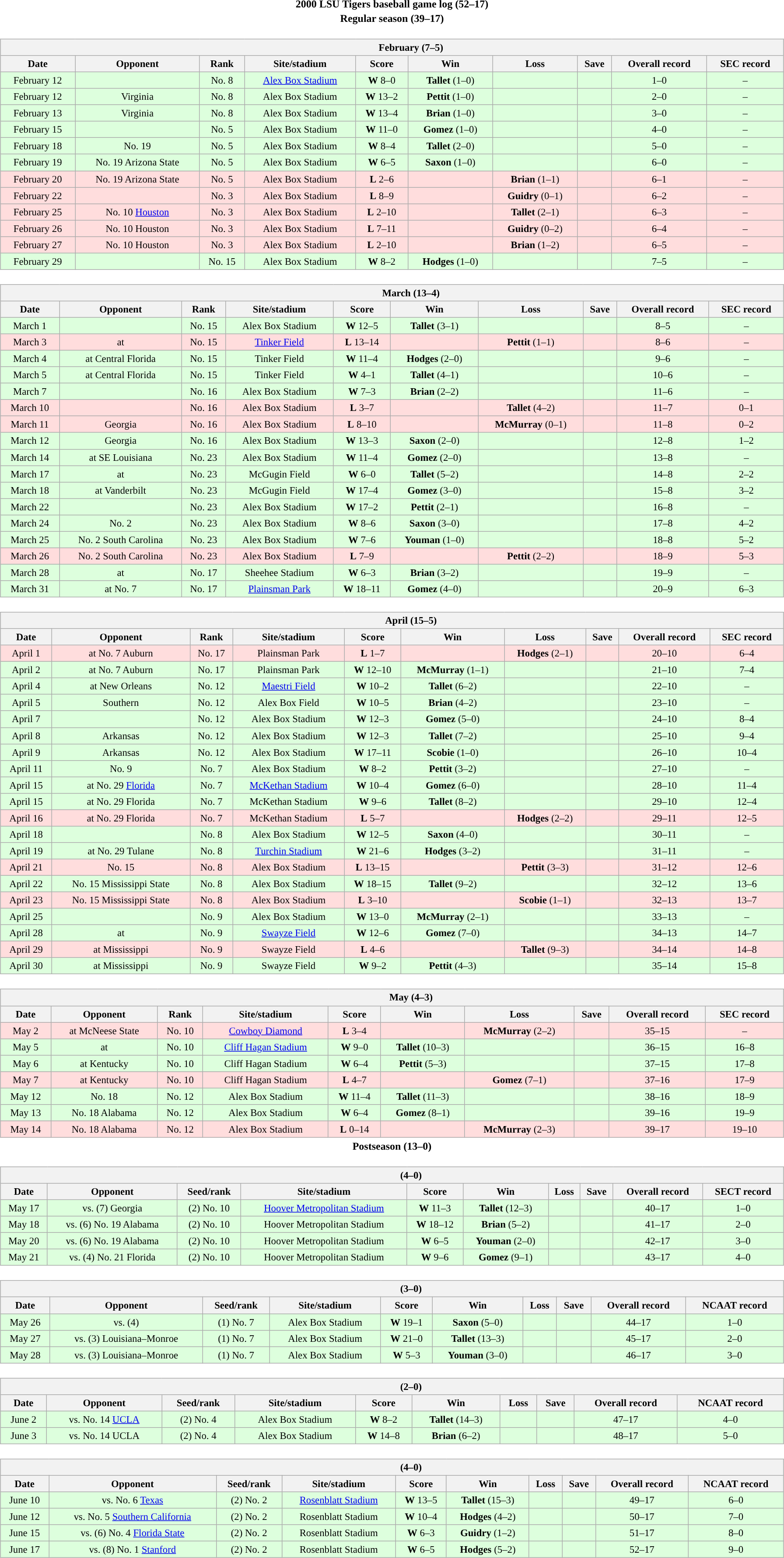<table class="toccolours" width=95% style="clear:both; margin:1.5em auto; text-align:center;">
<tr>
<th colspan=2>2000 LSU Tigers baseball game log (52–17)</th>
</tr>
<tr>
<th colspan=2>Regular season (39–17)</th>
</tr>
<tr valign="top">
<td><br><table class="wikitable collapsible collapsed" style="margin:auto; width:100%; text-align:center; font-size:95%">
<tr>
<th colspan=12 style="padding-left:4em;">February (7–5)</th>
</tr>
<tr>
<th>Date</th>
<th>Opponent</th>
<th>Rank</th>
<th>Site/stadium</th>
<th>Score</th>
<th>Win</th>
<th>Loss</th>
<th>Save</th>
<th>Overall record</th>
<th>SEC record</th>
</tr>
<tr align="center" bgcolor="#ddffdd">
<td>February 12</td>
<td></td>
<td>No. 8</td>
<td><a href='#'>Alex Box Stadium</a></td>
<td><strong>W</strong> 8–0</td>
<td><strong>Tallet</strong> (1–0)</td>
<td></td>
<td></td>
<td>1–0</td>
<td>–</td>
</tr>
<tr align="center" bgcolor="#ddffdd">
<td>February 12</td>
<td>Virginia</td>
<td>No. 8</td>
<td>Alex Box Stadium</td>
<td><strong>W</strong> 13–2</td>
<td><strong>Pettit</strong> (1–0)</td>
<td></td>
<td></td>
<td>2–0</td>
<td>–</td>
</tr>
<tr align="center" bgcolor="#ddffdd">
<td>February 13</td>
<td>Virginia</td>
<td>No. 8</td>
<td>Alex Box Stadium</td>
<td><strong>W</strong> 13–4</td>
<td><strong>Brian</strong> (1–0)</td>
<td></td>
<td></td>
<td>3–0</td>
<td>–</td>
</tr>
<tr align="center" bgcolor="#ddffdd">
<td>February 15</td>
<td></td>
<td>No. 5</td>
<td>Alex Box Stadium</td>
<td><strong>W</strong> 11–0</td>
<td><strong>Gomez</strong> (1–0)</td>
<td></td>
<td></td>
<td>4–0</td>
<td>–</td>
</tr>
<tr align="center" bgcolor="#ddffdd">
<td>February 18</td>
<td>No. 19 </td>
<td>No. 5</td>
<td>Alex Box Stadium</td>
<td><strong>W</strong> 8–4</td>
<td><strong>Tallet</strong> (2–0)</td>
<td></td>
<td></td>
<td>5–0</td>
<td>–</td>
</tr>
<tr align="center" bgcolor="#ddffdd">
<td>February 19</td>
<td>No. 19 Arizona State</td>
<td>No. 5</td>
<td>Alex Box Stadium</td>
<td><strong>W</strong> 6–5</td>
<td><strong>Saxon</strong> (1–0)</td>
<td></td>
<td></td>
<td>6–0</td>
<td>–</td>
</tr>
<tr align="center" bgcolor="#ffdddd">
<td>February 20</td>
<td>No. 19 Arizona State</td>
<td>No. 5</td>
<td>Alex Box Stadium</td>
<td><strong>L</strong> 2–6</td>
<td></td>
<td><strong>Brian</strong> (1–1)</td>
<td></td>
<td>6–1</td>
<td>–</td>
</tr>
<tr align="center" bgcolor="#ffdddd">
<td>February 22</td>
<td></td>
<td>No. 3</td>
<td>Alex Box Stadium</td>
<td><strong>L</strong> 8–9</td>
<td></td>
<td><strong>Guidry</strong> (0–1)</td>
<td></td>
<td>6–2</td>
<td>–</td>
</tr>
<tr align="center" bgcolor="#ffdddd">
<td>February 25</td>
<td>No. 10 <a href='#'>Houston</a></td>
<td>No. 3</td>
<td>Alex Box Stadium</td>
<td><strong>L</strong> 2–10</td>
<td></td>
<td><strong>Tallet</strong> (2–1)</td>
<td></td>
<td>6–3</td>
<td>–</td>
</tr>
<tr align="center" bgcolor="#ffdddd">
<td>February 26</td>
<td>No. 10 Houston</td>
<td>No. 3</td>
<td>Alex Box Stadium</td>
<td><strong>L</strong> 7–11</td>
<td></td>
<td><strong>Guidry</strong> (0–2)</td>
<td></td>
<td>6–4</td>
<td>–</td>
</tr>
<tr align="center" bgcolor="#ffdddd">
<td>February 27</td>
<td>No. 10 Houston</td>
<td>No. 3</td>
<td>Alex Box Stadium</td>
<td><strong>L</strong> 2–10</td>
<td></td>
<td><strong>Brian</strong> (1–2)</td>
<td></td>
<td>6–5</td>
<td>–</td>
</tr>
<tr align="center" bgcolor="#ddffdd">
<td>February 29</td>
<td></td>
<td>No. 15</td>
<td>Alex Box Stadium</td>
<td><strong>W</strong> 8–2</td>
<td><strong>Hodges</strong> (1–0)</td>
<td></td>
<td></td>
<td>7–5</td>
<td>–</td>
</tr>
</table>
</td>
</tr>
<tr>
<td><br><table class="wikitable collapsible collapsed" style="margin:auto; width:100%; text-align:center; font-size:95%">
<tr>
<th colspan=12 style="padding-left:4em;">March (13–4)</th>
</tr>
<tr>
<th>Date</th>
<th>Opponent</th>
<th>Rank</th>
<th>Site/stadium</th>
<th>Score</th>
<th>Win</th>
<th>Loss</th>
<th>Save</th>
<th>Overall record</th>
<th>SEC record</th>
</tr>
<tr align="center" bgcolor="#ddffdd">
<td>March 1</td>
<td></td>
<td>No. 15</td>
<td>Alex Box Stadium</td>
<td><strong>W</strong> 12–5</td>
<td><strong>Tallet</strong> (3–1)</td>
<td></td>
<td></td>
<td>8–5</td>
<td>–</td>
</tr>
<tr align="center" bgcolor="#ffdddd">
<td>March 3</td>
<td>at </td>
<td>No. 15</td>
<td><a href='#'>Tinker Field</a></td>
<td><strong>L</strong> 13–14</td>
<td></td>
<td><strong>Pettit</strong> (1–1)</td>
<td></td>
<td>8–6</td>
<td>–</td>
</tr>
<tr align="center" bgcolor="#ddffdd">
<td>March 4</td>
<td>at Central Florida</td>
<td>No. 15</td>
<td>Tinker Field</td>
<td><strong>W</strong> 11–4</td>
<td><strong>Hodges</strong> (2–0)</td>
<td></td>
<td></td>
<td>9–6</td>
<td>–</td>
</tr>
<tr align="center" bgcolor="#ddffdd">
<td>March 5</td>
<td>at Central Florida</td>
<td>No. 15</td>
<td>Tinker Field</td>
<td><strong>W</strong> 4–1</td>
<td><strong>Tallet</strong> (4–1)</td>
<td></td>
<td></td>
<td>10–6</td>
<td>–</td>
</tr>
<tr align="center" bgcolor="#ddffdd">
<td>March 7</td>
<td></td>
<td>No. 16</td>
<td>Alex Box Stadium</td>
<td><strong>W</strong> 7–3</td>
<td><strong>Brian</strong> (2–2)</td>
<td></td>
<td></td>
<td>11–6</td>
<td>–</td>
</tr>
<tr align="center" bgcolor="#ffdddd">
<td>March 10</td>
<td></td>
<td>No. 16</td>
<td>Alex Box Stadium</td>
<td><strong>L</strong> 3–7</td>
<td></td>
<td><strong>Tallet</strong> (4–2)</td>
<td></td>
<td>11–7</td>
<td>0–1</td>
</tr>
<tr align="center" bgcolor="#ffdddd">
<td>March 11</td>
<td>Georgia</td>
<td>No. 16</td>
<td>Alex Box Stadium</td>
<td><strong>L</strong> 8–10</td>
<td></td>
<td><strong>McMurray</strong> (0–1)</td>
<td></td>
<td>11–8</td>
<td>0–2</td>
</tr>
<tr align="center" bgcolor="#ddffdd">
<td>March 12</td>
<td>Georgia</td>
<td>No. 16</td>
<td>Alex Box Stadium</td>
<td><strong>W</strong> 13–3</td>
<td><strong>Saxon</strong> (2–0)</td>
<td></td>
<td></td>
<td>12–8</td>
<td>1–2</td>
</tr>
<tr align="center" bgcolor="#ddffdd">
<td>March 14</td>
<td>at SE Louisiana</td>
<td>No. 23</td>
<td>Alex Box Stadium</td>
<td><strong>W</strong> 11–4</td>
<td><strong>Gomez</strong> (2–0)</td>
<td></td>
<td></td>
<td>13–8</td>
<td>–</td>
</tr>
<tr align="center" bgcolor="#ddffdd">
<td>March 17</td>
<td>at </td>
<td>No. 23</td>
<td>McGugin Field</td>
<td><strong>W</strong> 6–0</td>
<td><strong>Tallet</strong> (5–2)</td>
<td></td>
<td></td>
<td>14–8</td>
<td>2–2</td>
</tr>
<tr align="center" bgcolor="#ddffdd">
<td>March 18</td>
<td>at Vanderbilt</td>
<td>No. 23</td>
<td>McGugin Field</td>
<td><strong>W</strong> 17–4</td>
<td><strong>Gomez</strong> (3–0)</td>
<td></td>
<td></td>
<td>15–8</td>
<td>3–2</td>
</tr>
<tr align="center" bgcolor="#ddffdd">
<td>March 22</td>
<td></td>
<td>No. 23</td>
<td>Alex Box Stadium</td>
<td><strong>W</strong> 17–2</td>
<td><strong>Pettit</strong> (2–1)</td>
<td></td>
<td></td>
<td>16–8</td>
<td>–</td>
</tr>
<tr align="center" bgcolor="#ddffdd">
<td>March 24</td>
<td>No. 2 </td>
<td>No. 23</td>
<td>Alex Box Stadium</td>
<td><strong>W</strong> 8–6</td>
<td><strong>Saxon</strong> (3–0)</td>
<td></td>
<td></td>
<td>17–8</td>
<td>4–2</td>
</tr>
<tr align="center" bgcolor="#ddffdd">
<td>March 25</td>
<td>No. 2 South Carolina</td>
<td>No. 23</td>
<td>Alex Box Stadium</td>
<td><strong>W</strong> 7–6</td>
<td><strong>Youman</strong> (1–0)</td>
<td></td>
<td></td>
<td>18–8</td>
<td>5–2</td>
</tr>
<tr align="center" bgcolor="#ffdddd">
<td>March 26</td>
<td>No. 2 South Carolina</td>
<td>No. 23</td>
<td>Alex Box Stadium</td>
<td><strong>L</strong> 7–9</td>
<td></td>
<td><strong>Pettit</strong> (2–2)</td>
<td></td>
<td>18–9</td>
<td>5–3</td>
</tr>
<tr align="center" bgcolor="#ddffdd">
<td>March 28</td>
<td>at </td>
<td>No. 17</td>
<td>Sheehee Stadium</td>
<td><strong>W</strong> 6–3</td>
<td><strong>Brian</strong> (3–2)</td>
<td></td>
<td></td>
<td>19–9</td>
<td>–</td>
</tr>
<tr align="center" bgcolor="#ddffdd">
<td>March 31</td>
<td>at No. 7 </td>
<td>No. 17</td>
<td><a href='#'>Plainsman Park</a></td>
<td><strong>W</strong> 18–11</td>
<td><strong>Gomez</strong> (4–0)</td>
<td></td>
<td></td>
<td>20–9</td>
<td>6–3</td>
</tr>
</table>
</td>
</tr>
<tr>
<td><br><table class="wikitable collapsible collapsed " style="margin:auto; width:100%; text-align:center; font-size:95%">
<tr>
<th colspan=12 style="padding-left:4em;">April (15–5)</th>
</tr>
<tr>
<th>Date</th>
<th>Opponent</th>
<th>Rank</th>
<th>Site/stadium</th>
<th>Score</th>
<th>Win</th>
<th>Loss</th>
<th>Save</th>
<th>Overall record</th>
<th>SEC record</th>
</tr>
<tr align="center" bgcolor="#ffdddd">
<td>April 1</td>
<td>at No. 7 Auburn</td>
<td>No. 17</td>
<td>Plainsman Park</td>
<td><strong>L</strong> 1–7</td>
<td></td>
<td><strong>Hodges</strong> (2–1)</td>
<td></td>
<td>20–10</td>
<td>6–4</td>
</tr>
<tr align="center" bgcolor="#ddffdd">
<td>April 2</td>
<td>at No. 7 Auburn</td>
<td>No. 17</td>
<td>Plainsman Park</td>
<td><strong>W</strong> 12–10</td>
<td><strong>McMurray</strong> (1–1)</td>
<td></td>
<td></td>
<td>21–10</td>
<td>7–4</td>
</tr>
<tr align="center" bgcolor="#ddffdd">
<td>April 4</td>
<td>at New Orleans</td>
<td>No. 12</td>
<td><a href='#'>Maestri Field</a></td>
<td><strong>W</strong> 10–2</td>
<td><strong>Tallet</strong> (6–2)</td>
<td></td>
<td></td>
<td>22–10</td>
<td>–</td>
</tr>
<tr align="center" bgcolor="#ddffdd">
<td>April 5</td>
<td>Southern</td>
<td>No. 12</td>
<td>Alex Box Field</td>
<td><strong>W</strong> 10–5</td>
<td><strong>Brian</strong> (4–2)</td>
<td></td>
<td></td>
<td>23–10</td>
<td>–</td>
</tr>
<tr align="center" bgcolor="ddffdd">
<td>April 7</td>
<td></td>
<td>No. 12</td>
<td>Alex Box Stadium</td>
<td><strong>W</strong> 12–3</td>
<td><strong>Gomez</strong> (5–0)</td>
<td></td>
<td></td>
<td>24–10</td>
<td>8–4</td>
</tr>
<tr align="center" bgcolor="ddffdd">
<td>April 8</td>
<td>Arkansas</td>
<td>No. 12</td>
<td>Alex Box Stadium</td>
<td><strong>W</strong> 12–3</td>
<td><strong>Tallet</strong> (7–2)</td>
<td></td>
<td></td>
<td>25–10</td>
<td>9–4</td>
</tr>
<tr align="center" bgcolor="ddffdd">
<td>April 9</td>
<td>Arkansas</td>
<td>No. 12</td>
<td>Alex Box Stadium</td>
<td><strong>W</strong> 17–11</td>
<td><strong>Scobie</strong> (1–0)</td>
<td></td>
<td></td>
<td>26–10</td>
<td>10–4</td>
</tr>
<tr align="center" bgcolor="ddffdd">
<td>April 11</td>
<td>No. 9 </td>
<td>No. 7</td>
<td>Alex Box Stadium</td>
<td><strong>W</strong> 8–2</td>
<td><strong>Pettit</strong> (3–2)</td>
<td></td>
<td></td>
<td>27–10</td>
<td>–</td>
</tr>
<tr align="center" bgcolor="ddffdd">
<td>April 15</td>
<td>at No. 29 <a href='#'>Florida</a></td>
<td>No. 7</td>
<td><a href='#'>McKethan Stadium</a></td>
<td><strong>W</strong> 10–4</td>
<td><strong>Gomez</strong> (6–0)</td>
<td></td>
<td></td>
<td>28–10</td>
<td>11–4</td>
</tr>
<tr align="center" bgcolor="ddffdd">
<td>April 15</td>
<td>at No. 29 Florida</td>
<td>No. 7</td>
<td>McKethan Stadium</td>
<td><strong>W</strong> 9–6</td>
<td><strong>Tallet</strong> (8–2)</td>
<td></td>
<td></td>
<td>29–10</td>
<td>12–4</td>
</tr>
<tr align="center" bgcolor="ffdddd">
<td>April 16</td>
<td>at No. 29 Florida</td>
<td>No. 7</td>
<td>McKethan Stadium</td>
<td><strong>L</strong> 5–7</td>
<td></td>
<td><strong>Hodges</strong> (2–2)</td>
<td></td>
<td>29–11</td>
<td>12–5</td>
</tr>
<tr align="center" bgcolor="ddffdd">
<td>April 18</td>
<td></td>
<td>No. 8</td>
<td>Alex Box Stadium</td>
<td><strong>W</strong> 12–5</td>
<td><strong>Saxon</strong> (4–0)</td>
<td></td>
<td></td>
<td>30–11</td>
<td>–</td>
</tr>
<tr align="center" bgcolor="ddffdd">
<td>April 19</td>
<td>at No. 29 Tulane</td>
<td>No. 8</td>
<td><a href='#'>Turchin Stadium</a></td>
<td><strong>W</strong> 21–6</td>
<td><strong>Hodges</strong> (3–2)</td>
<td></td>
<td></td>
<td>31–11</td>
<td>–</td>
</tr>
<tr align="center" bgcolor="ffdddd">
<td>April 21</td>
<td>No. 15 </td>
<td>No. 8</td>
<td>Alex Box Stadium</td>
<td><strong>L</strong> 13–15</td>
<td></td>
<td><strong>Pettit</strong> (3–3)</td>
<td></td>
<td>31–12</td>
<td>12–6</td>
</tr>
<tr align="center" bgcolor="ddffdd">
<td>April 22</td>
<td>No. 15 Mississippi State</td>
<td>No. 8</td>
<td>Alex Box Stadium</td>
<td><strong>W</strong> 18–15</td>
<td><strong>Tallet</strong> (9–2)</td>
<td></td>
<td></td>
<td>32–12</td>
<td>13–6</td>
</tr>
<tr align="center" bgcolor="ffdddd">
<td>April 23</td>
<td>No. 15 Mississippi State</td>
<td>No. 8</td>
<td>Alex Box Stadium</td>
<td><strong>L</strong> 3–10</td>
<td></td>
<td><strong>Scobie</strong> (1–1)</td>
<td></td>
<td>32–13</td>
<td>13–7</td>
</tr>
<tr align="center" bgcolor="ddffdd">
<td>April 25</td>
<td></td>
<td>No. 9</td>
<td>Alex Box Stadium</td>
<td><strong>W</strong> 13–0</td>
<td><strong>McMurray</strong> (2–1)</td>
<td></td>
<td></td>
<td>33–13</td>
<td>–</td>
</tr>
<tr align="center" bgcolor="ddffdd">
<td>April 28</td>
<td>at </td>
<td>No. 9</td>
<td><a href='#'>Swayze Field</a></td>
<td><strong>W</strong> 12–6</td>
<td><strong>Gomez</strong> (7–0)</td>
<td></td>
<td></td>
<td>34–13</td>
<td>14–7</td>
</tr>
<tr align="center" bgcolor="ffdddd">
<td>April 29</td>
<td>at Mississippi</td>
<td>No. 9</td>
<td>Swayze Field</td>
<td><strong>L</strong> 4–6</td>
<td></td>
<td><strong>Tallet</strong> (9–3)</td>
<td></td>
<td>34–14</td>
<td>14–8</td>
</tr>
<tr align="center" bgcolor="ddffdd">
<td>April 30</td>
<td>at Mississippi</td>
<td>No. 9</td>
<td>Swayze Field</td>
<td><strong>W</strong> 9–2</td>
<td><strong>Pettit</strong> (4–3)</td>
<td></td>
<td></td>
<td>35–14</td>
<td>15–8</td>
</tr>
</table>
</td>
</tr>
<tr>
<td><br><table class="wikitable collapsible collapsed" style="margin:auto; width:100%; text-align:center; font-size:95%">
<tr>
<th colspan=13 style="padding-left:4em;">May (4–3)</th>
</tr>
<tr>
<th>Date</th>
<th>Opponent</th>
<th>Rank</th>
<th>Site/stadium</th>
<th>Score</th>
<th>Win</th>
<th>Loss</th>
<th>Save</th>
<th>Overall record</th>
<th>SEC record</th>
</tr>
<tr align="center" bgcolor="ffdddd">
<td>May 2</td>
<td>at McNeese State</td>
<td>No. 10</td>
<td><a href='#'>Cowboy Diamond</a></td>
<td><strong>L</strong> 3–4</td>
<td></td>
<td><strong>McMurray</strong> (2–2)</td>
<td></td>
<td>35–15</td>
<td>–</td>
</tr>
<tr align="center" bgcolor="ddffdd">
<td>May 5</td>
<td>at </td>
<td>No. 10</td>
<td><a href='#'>Cliff Hagan Stadium</a></td>
<td><strong>W</strong> 9–0</td>
<td><strong>Tallet</strong> (10–3)</td>
<td></td>
<td></td>
<td>36–15</td>
<td>16–8</td>
</tr>
<tr align="center" bgcolor="ddffdd">
<td>May 6</td>
<td>at Kentucky</td>
<td>No. 10</td>
<td>Cliff Hagan Stadium</td>
<td><strong>W</strong> 6–4</td>
<td><strong>Pettit</strong> (5–3)</td>
<td></td>
<td></td>
<td>37–15</td>
<td>17–8</td>
</tr>
<tr align="center" bgcolor="ffdddd">
<td>May 7</td>
<td>at Kentucky</td>
<td>No. 10</td>
<td>Cliff Hagan Stadium</td>
<td><strong>L</strong> 4–7</td>
<td></td>
<td><strong>Gomez</strong> (7–1)</td>
<td></td>
<td>37–16</td>
<td>17–9</td>
</tr>
<tr align="center" bgcolor="ddffdd">
<td>May 12</td>
<td>No. 18 </td>
<td>No. 12</td>
<td>Alex Box Stadium</td>
<td><strong>W</strong> 11–4</td>
<td><strong>Tallet</strong> (11–3)</td>
<td></td>
<td></td>
<td>38–16</td>
<td>18–9</td>
</tr>
<tr align="center" bgcolor="ddffdd">
<td>May 13</td>
<td>No. 18 Alabama</td>
<td>No. 12</td>
<td>Alex Box Stadium</td>
<td><strong>W</strong> 6–4</td>
<td><strong>Gomez</strong> (8–1)</td>
<td></td>
<td></td>
<td>39–16</td>
<td>19–9</td>
</tr>
<tr align="center" bgcolor="ffdddd">
<td>May 14</td>
<td>No. 18 Alabama</td>
<td>No. 12</td>
<td>Alex Box Stadium</td>
<td><strong>L</strong> 0–14</td>
<td></td>
<td><strong>McMurray</strong> (2–3)</td>
<td></td>
<td>39–17</td>
<td>19–10</td>
</tr>
</table>
</td>
</tr>
<tr>
<th colspan=2>Postseason (13–0)</th>
</tr>
<tr>
<td><br><table class="wikitable collapsible collapsed" style="margin:auto; width:100%; text-align:center; font-size:95%">
<tr>
<th colspan=13 style="padding-left:4em;"> (4–0)</th>
</tr>
<tr>
<th>Date</th>
<th>Opponent</th>
<th>Seed/rank</th>
<th>Site/stadium</th>
<th>Score</th>
<th>Win</th>
<th>Loss</th>
<th>Save</th>
<th>Overall record</th>
<th>SECT record</th>
</tr>
<tr align="center" bgcolor="ddffdd">
<td>May 17</td>
<td>vs. (7) Georgia</td>
<td>(2) No. 10</td>
<td><a href='#'>Hoover Metropolitan Stadium</a></td>
<td><strong>W</strong> 11–3</td>
<td><strong>Tallet</strong> (12–3)</td>
<td></td>
<td></td>
<td>40–17</td>
<td>1–0</td>
</tr>
<tr align="center" bgcolor="ddffdd">
<td>May 18</td>
<td>vs. (6) No. 19 Alabama</td>
<td>(2) No. 10</td>
<td>Hoover Metropolitan Stadium</td>
<td><strong>W</strong> 18–12</td>
<td><strong>Brian</strong> (5–2)</td>
<td></td>
<td></td>
<td>41–17</td>
<td>2–0</td>
</tr>
<tr align="center" bgcolor="ddffdd">
<td>May 20</td>
<td>vs. (6) No. 19 Alabama</td>
<td>(2) No. 10</td>
<td>Hoover Metropolitan Stadium</td>
<td><strong>W</strong> 6–5</td>
<td><strong>Youman</strong> (2–0)</td>
<td></td>
<td></td>
<td>42–17</td>
<td>3–0</td>
</tr>
<tr align="center" bgcolor="ddffdd">
<td>May 21</td>
<td>vs. (4) No. 21 Florida</td>
<td>(2) No. 10</td>
<td>Hoover Metropolitan Stadium</td>
<td><strong>W</strong> 9–6</td>
<td><strong>Gomez</strong> (9–1)</td>
<td></td>
<td></td>
<td>43–17</td>
<td>4–0</td>
</tr>
</table>
</td>
</tr>
<tr>
<td><br><table class="wikitable collapsible collapsed" style="margin:auto; width:100%; text-align:center; font-size:95%">
<tr>
<th colspan=12 style="padding-left:4em;"> (3–0)</th>
</tr>
<tr>
<th>Date</th>
<th>Opponent</th>
<th>Seed/rank</th>
<th>Site/stadium</th>
<th>Score</th>
<th>Win</th>
<th>Loss</th>
<th>Save</th>
<th>Overall record</th>
<th>NCAAT record</th>
</tr>
<tr align="center" bgcolor="ddffdd">
<td>May 26</td>
<td>vs. (4) </td>
<td>(1) No. 7</td>
<td>Alex Box Stadium</td>
<td><strong>W</strong> 19–1</td>
<td><strong>Saxon</strong> (5–0)</td>
<td></td>
<td></td>
<td>44–17</td>
<td>1–0</td>
</tr>
<tr align="center" bgcolor="ddffdd">
<td>May 27</td>
<td>vs. (3) Louisiana–Monroe</td>
<td>(1) No. 7</td>
<td>Alex Box Stadium</td>
<td><strong>W</strong> 21–0</td>
<td><strong>Tallet</strong> (13–3)</td>
<td></td>
<td></td>
<td>45–17</td>
<td>2–0</td>
</tr>
<tr align="center" bgcolor="ddffdd">
<td>May 28</td>
<td>vs. (3) Louisiana–Monroe</td>
<td>(1) No. 7</td>
<td>Alex Box Stadium</td>
<td><strong>W</strong> 5–3</td>
<td><strong>Youman</strong> (3–0)</td>
<td></td>
<td></td>
<td>46–17</td>
<td>3–0</td>
</tr>
</table>
</td>
</tr>
<tr>
<td><br><table class="wikitable collapsible collapsed" style="margin:auto; width:100%; text-align:center; font-size:95%">
<tr>
<th colspan=12 style="padding-left:4em;"> (2–0)</th>
</tr>
<tr>
<th>Date</th>
<th>Opponent</th>
<th>Seed/rank</th>
<th>Site/stadium</th>
<th>Score</th>
<th>Win</th>
<th>Loss</th>
<th>Save</th>
<th>Overall record</th>
<th>NCAAT record</th>
</tr>
<tr align="center" bgcolor="ddffdd">
<td>June 2</td>
<td>vs. No. 14 <a href='#'>UCLA</a></td>
<td>(2) No. 4</td>
<td>Alex Box Stadium</td>
<td><strong>W</strong> 8–2</td>
<td><strong>Tallet</strong> (14–3)</td>
<td></td>
<td></td>
<td>47–17</td>
<td>4–0</td>
</tr>
<tr align="center" bgcolor="ddffdd">
<td>June 3</td>
<td>vs. No. 14 UCLA</td>
<td>(2) No. 4</td>
<td>Alex Box Stadium</td>
<td><strong>W</strong> 14–8</td>
<td><strong>Brian</strong> (6–2)</td>
<td></td>
<td></td>
<td>48–17</td>
<td>5–0</td>
</tr>
</table>
</td>
</tr>
<tr>
<td><br><table class="wikitable collapsible collapsed" style="margin:auto; width:100%; text-align:center; font-size:95%">
<tr>
<th colspan=12 style="padding-left:4em;"> (4–0)</th>
</tr>
<tr>
<th>Date</th>
<th>Opponent</th>
<th>Seed/rank</th>
<th>Site/stadium</th>
<th>Score</th>
<th>Win</th>
<th>Loss</th>
<th>Save</th>
<th>Overall record</th>
<th>NCAAT record</th>
</tr>
<tr align="center" bgcolor="ddffdd">
<td>June 10</td>
<td>vs. No. 6 <a href='#'>Texas</a></td>
<td>(2) No. 2</td>
<td><a href='#'>Rosenblatt Stadium</a></td>
<td><strong>W</strong> 13–5</td>
<td><strong>Tallet</strong> (15–3)</td>
<td></td>
<td></td>
<td>49–17</td>
<td>6–0</td>
</tr>
<tr align="center" bgcolor="ddffdd">
<td>June 12</td>
<td>vs. No. 5 <a href='#'>Southern California</a></td>
<td>(2) No. 2</td>
<td>Rosenblatt Stadium</td>
<td><strong>W</strong> 10–4</td>
<td><strong>Hodges</strong> (4–2)</td>
<td></td>
<td></td>
<td>50–17</td>
<td>7–0</td>
</tr>
<tr align="center" bgcolor="ddffdd">
<td>June 15</td>
<td>vs. (6) No. 4 <a href='#'>Florida State</a></td>
<td>(2) No. 2</td>
<td>Rosenblatt Stadium</td>
<td><strong>W</strong> 6–3</td>
<td><strong>Guidry</strong> (1–2)</td>
<td></td>
<td></td>
<td>51–17</td>
<td>8–0</td>
</tr>
<tr align="center" bgcolor="ddffdd">
<td>June 17</td>
<td>vs. (8) No. 1 <a href='#'>Stanford</a></td>
<td>(2) No. 2</td>
<td>Rosenblatt Stadium</td>
<td><strong>W</strong> 6–5</td>
<td><strong>Hodges</strong> (5–2)</td>
<td></td>
<td></td>
<td>52–17</td>
<td>9–0</td>
</tr>
</table>
</td>
</tr>
</table>
